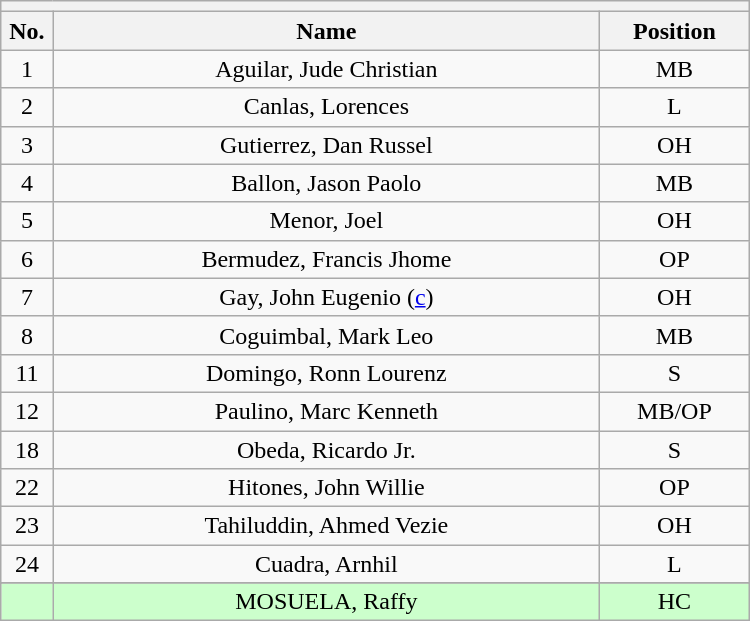<table class="wikitable mw-collapsible mw-collapsed" style="text-align:center; width:500px; border:none">
<tr>
<th style="text-align:center" colspan="3"></th>
</tr>
<tr>
<th style="width:7%">No.</th>
<th>Name</th>
<th style="width:20%">Position</th>
</tr>
<tr>
<td>1</td>
<td>Aguilar, Jude Christian</td>
<td>MB</td>
</tr>
<tr>
<td>2</td>
<td>Canlas, Lorences</td>
<td>L</td>
</tr>
<tr>
<td>3</td>
<td>Gutierrez, Dan Russel</td>
<td>OH</td>
</tr>
<tr>
<td>4</td>
<td>Ballon, Jason Paolo</td>
<td>MB</td>
</tr>
<tr>
<td>5</td>
<td>Menor, Joel</td>
<td>OH</td>
</tr>
<tr>
<td>6</td>
<td>Bermudez, Francis Jhome</td>
<td>OP</td>
</tr>
<tr>
<td>7</td>
<td>Gay, John Eugenio (<a href='#'>c</a>)</td>
<td>OH</td>
</tr>
<tr>
<td>8</td>
<td>Coguimbal, Mark Leo</td>
<td>MB</td>
</tr>
<tr>
<td>11</td>
<td>Domingo, Ronn Lourenz</td>
<td>S</td>
</tr>
<tr>
<td>12</td>
<td>Paulino, Marc Kenneth</td>
<td>MB/OP</td>
</tr>
<tr>
<td>18</td>
<td>Obeda, Ricardo Jr.</td>
<td>S</td>
</tr>
<tr>
<td>22</td>
<td>Hitones, John Willie</td>
<td>OP</td>
</tr>
<tr>
<td>23</td>
<td>Tahiluddin, Ahmed Vezie</td>
<td>OH</td>
</tr>
<tr>
<td>24</td>
<td>Cuadra, Arnhil</td>
<td>L</td>
</tr>
<tr>
</tr>
<tr bgcolor=#CCFFCC>
<td></td>
<td>MOSUELA, Raffy</td>
<td>HC</td>
</tr>
</table>
